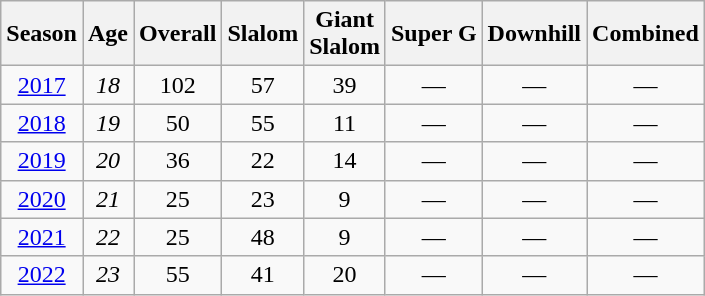<table class=wikitable style="text-align:center">
<tr>
<th>Season</th>
<th>Age</th>
<th>Overall</th>
<th>Slalom</th>
<th>Giant<br>Slalom</th>
<th>Super G</th>
<th>Downhill</th>
<th>Combined</th>
</tr>
<tr>
<td><a href='#'>2017</a></td>
<td><em>18</em></td>
<td>102</td>
<td>57</td>
<td>39</td>
<td>—</td>
<td>—</td>
<td>—</td>
</tr>
<tr>
<td><a href='#'>2018</a></td>
<td><em>19</em></td>
<td>50</td>
<td>55</td>
<td>11</td>
<td>—</td>
<td>—</td>
<td>—</td>
</tr>
<tr>
<td><a href='#'>2019</a></td>
<td><em>20</em></td>
<td>36</td>
<td>22</td>
<td>14</td>
<td>—</td>
<td>—</td>
<td>—</td>
</tr>
<tr>
<td><a href='#'>2020</a></td>
<td><em>21</em></td>
<td>25</td>
<td>23</td>
<td>9</td>
<td>—</td>
<td>—</td>
<td>—</td>
</tr>
<tr>
<td><a href='#'>2021</a></td>
<td><em>22</em></td>
<td>25</td>
<td>48</td>
<td>9</td>
<td>—</td>
<td>—</td>
<td>—</td>
</tr>
<tr>
<td><a href='#'>2022</a></td>
<td><em>23</em></td>
<td>55</td>
<td>41</td>
<td>20</td>
<td>—</td>
<td>—</td>
<td>—</td>
</tr>
</table>
